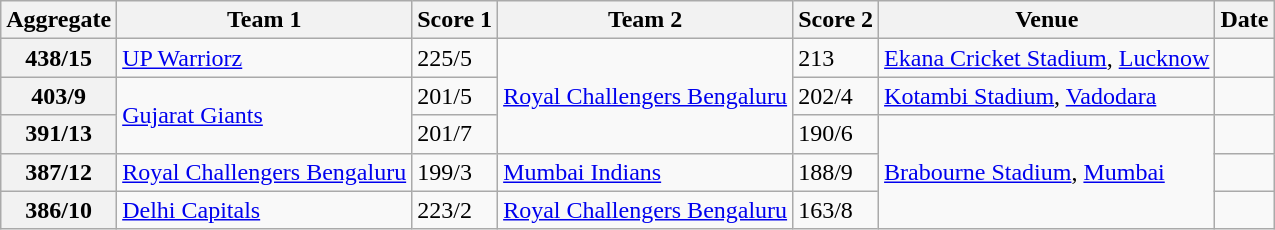<table class="wikitable">
<tr>
<th>Aggregate</th>
<th>Team 1</th>
<th>Score 1</th>
<th>Team 2</th>
<th>Score 2</th>
<th>Venue</th>
<th>Date</th>
</tr>
<tr>
<th>438/15</th>
<td><a href='#'>UP Warriorz</a></td>
<td>225/5</td>
<td rowspan="3"><a href='#'>Royal Challengers Bengaluru</a></td>
<td>213</td>
<td><a href='#'>Ekana Cricket Stadium</a>, <a href='#'>Lucknow</a></td>
<td></td>
</tr>
<tr>
<th>403/9</th>
<td rowspan="2"><a href='#'>Gujarat Giants</a></td>
<td>201/5</td>
<td>202/4</td>
<td><a href='#'>Kotambi Stadium</a>, <a href='#'>Vadodara</a></td>
<td></td>
</tr>
<tr>
<th>391/13</th>
<td>201/7</td>
<td>190/6</td>
<td rowspan="3"><a href='#'>Brabourne Stadium</a>, <a href='#'>Mumbai</a></td>
<td></td>
</tr>
<tr>
<th>387/12</th>
<td><a href='#'>Royal Challengers Bengaluru</a></td>
<td>199/3</td>
<td><a href='#'>Mumbai Indians</a></td>
<td>188/9</td>
<td></td>
</tr>
<tr>
<th>386/10</th>
<td><a href='#'>Delhi Capitals</a></td>
<td>223/2</td>
<td><a href='#'>Royal Challengers Bengaluru</a></td>
<td>163/8</td>
<td></td>
</tr>
</table>
